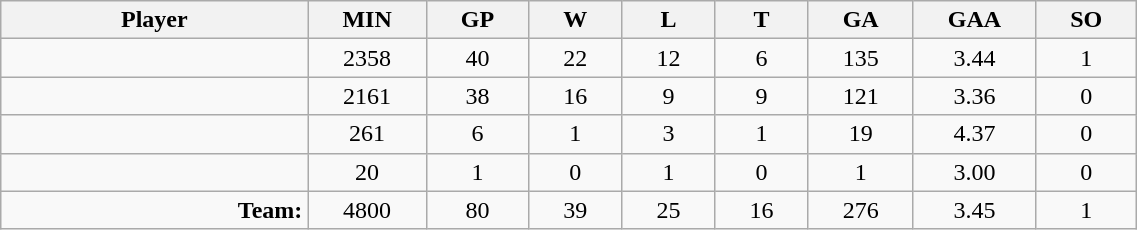<table class="wikitable sortable" width="60%">
<tr>
<th bgcolor="#DDDDFF" width="10%">Player</th>
<th width="3%" bgcolor="#DDDDFF" title="Minutes played">MIN</th>
<th width="3%" bgcolor="#DDDDFF" title="Games played in">GP</th>
<th width="3%" bgcolor="#DDDDFF" title="Games played in">W</th>
<th width="3%" bgcolor="#DDDDFF"title="Games played in">L</th>
<th width="3%" bgcolor="#DDDDFF" title="Ties">T</th>
<th width="3%" bgcolor="#DDDDFF" title="Goals against">GA</th>
<th width="3%" bgcolor="#DDDDFF" title="Goals against average">GAA</th>
<th width="3%" bgcolor="#DDDDFF"title="Shut-outs">SO</th>
</tr>
<tr align="center">
<td align="right"></td>
<td>2358</td>
<td>40</td>
<td>22</td>
<td>12</td>
<td>6</td>
<td>135</td>
<td>3.44</td>
<td>1</td>
</tr>
<tr align="center">
<td align="right"></td>
<td>2161</td>
<td>38</td>
<td>16</td>
<td>9</td>
<td>9</td>
<td>121</td>
<td>3.36</td>
<td>0</td>
</tr>
<tr align="center">
<td align="right"></td>
<td>261</td>
<td>6</td>
<td>1</td>
<td>3</td>
<td>1</td>
<td>19</td>
<td>4.37</td>
<td>0</td>
</tr>
<tr align="center">
<td align="right"></td>
<td>20</td>
<td>1</td>
<td>0</td>
<td>1</td>
<td>0</td>
<td>1</td>
<td>3.00</td>
<td>0</td>
</tr>
<tr align="center">
<td align="right"><strong>Team:</strong></td>
<td>4800</td>
<td>80</td>
<td>39</td>
<td>25</td>
<td>16</td>
<td>276</td>
<td>3.45</td>
<td>1</td>
</tr>
</table>
